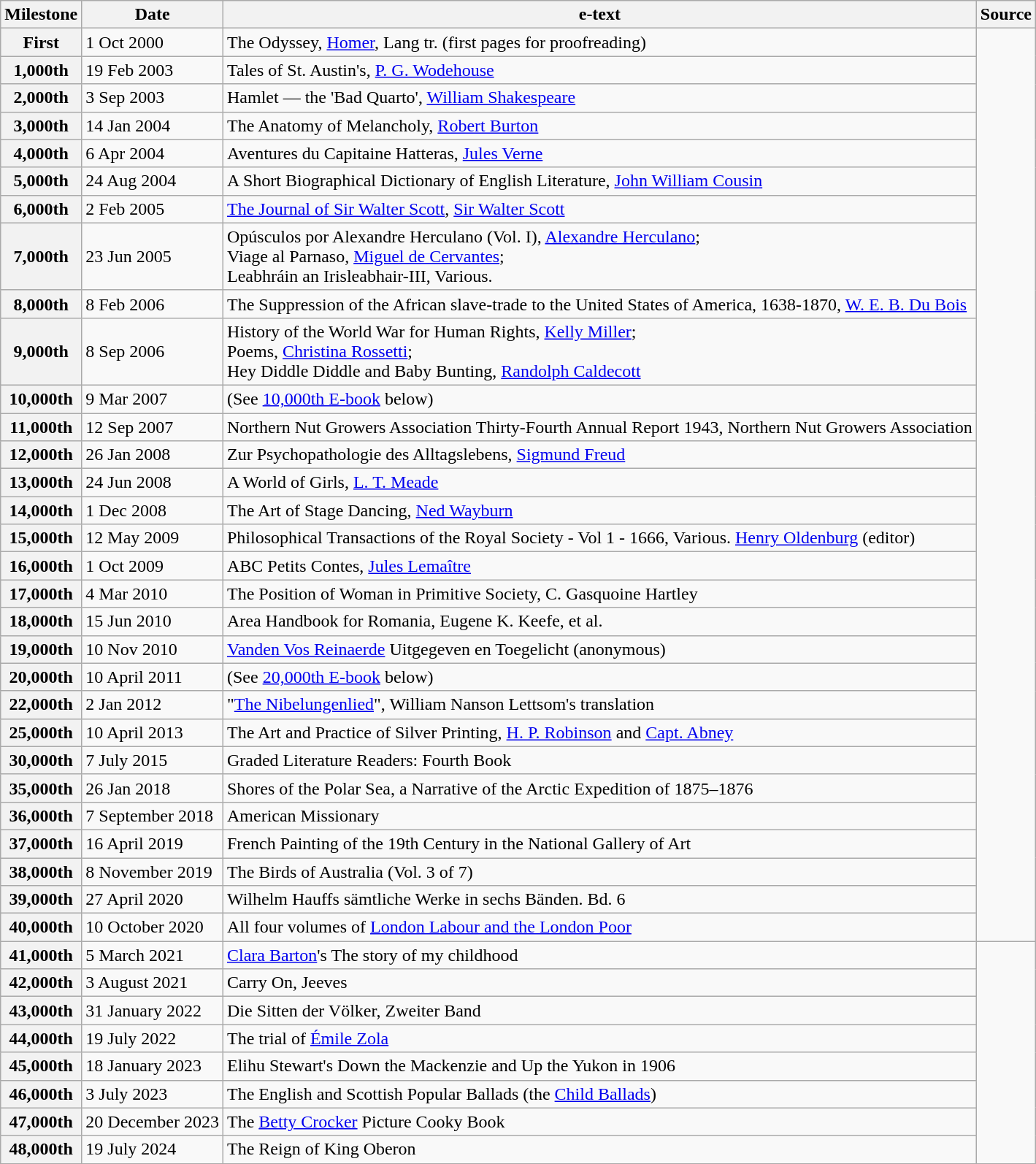<table class="wikitable">
<tr>
<th>Milestone</th>
<th>Date</th>
<th>e-text</th>
<th>Source</th>
</tr>
<tr>
<th>First</th>
<td>1 Oct 2000</td>
<td>The Odyssey, <a href='#'>Homer</a>, Lang tr. (first pages for proofreading)</td>
<td rowspan="30"></td>
</tr>
<tr>
<th>1,000th</th>
<td>19 Feb 2003</td>
<td>Tales of St. Austin's, <a href='#'>P. G. Wodehouse</a></td>
</tr>
<tr>
<th>2,000th</th>
<td>3 Sep 2003</td>
<td>Hamlet — the 'Bad Quarto', <a href='#'>William Shakespeare</a></td>
</tr>
<tr>
<th>3,000th</th>
<td>14 Jan 2004</td>
<td>The Anatomy of Melancholy, <a href='#'>Robert Burton</a></td>
</tr>
<tr>
<th>4,000th</th>
<td>6 Apr 2004</td>
<td>Aventures du Capitaine Hatteras, <a href='#'>Jules Verne</a></td>
</tr>
<tr>
<th>5,000th</th>
<td>24 Aug 2004</td>
<td>A Short Biographical Dictionary of English Literature, <a href='#'>John William Cousin</a></td>
</tr>
<tr>
<th>6,000th</th>
<td>2 Feb 2005</td>
<td><a href='#'>The Journal of Sir Walter Scott</a>, <a href='#'>Sir Walter Scott</a></td>
</tr>
<tr>
<th>7,000th</th>
<td>23 Jun 2005</td>
<td>Opúsculos por Alexandre Herculano (Vol. I), <a href='#'>Alexandre Herculano</a>; <br> Viage al Parnaso, <a href='#'>Miguel de Cervantes</a>; <br> Leabhráin an Irisleabhair-III, Various.</td>
</tr>
<tr>
<th>8,000th</th>
<td>8 Feb 2006</td>
<td>The Suppression of the African slave-trade to the United States of America, 1638-1870, <a href='#'>W. E. B. Du Bois</a></td>
</tr>
<tr>
<th>9,000th</th>
<td>8 Sep 2006</td>
<td>History of the World War for Human Rights, <a href='#'>Kelly Miller</a>;<br> Poems, <a href='#'>Christina Rossetti</a>;<br> Hey Diddle Diddle and Baby Bunting, <a href='#'>Randolph Caldecott</a></td>
</tr>
<tr>
<th>10,000th</th>
<td>9 Mar 2007</td>
<td>(See <a href='#'>10,000th E-book</a> below)</td>
</tr>
<tr>
<th>11,000th</th>
<td>12 Sep 2007</td>
<td>Northern Nut Growers Association Thirty-Fourth Annual Report 1943, Northern Nut Growers Association</td>
</tr>
<tr>
<th>12,000th</th>
<td>26 Jan 2008</td>
<td>Zur Psychopathologie des Alltagslebens, <a href='#'>Sigmund Freud</a></td>
</tr>
<tr>
<th>13,000th</th>
<td>24 Jun 2008</td>
<td>A World of Girls, <a href='#'>L. T. Meade</a></td>
</tr>
<tr>
<th>14,000th</th>
<td>1 Dec 2008</td>
<td>The Art of Stage Dancing, <a href='#'>Ned Wayburn</a></td>
</tr>
<tr>
<th>15,000th</th>
<td>12 May 2009</td>
<td>Philosophical Transactions of the Royal Society - Vol 1 - 1666, Various. <a href='#'>Henry Oldenburg</a> (editor)</td>
</tr>
<tr>
<th>16,000th</th>
<td>1 Oct 2009</td>
<td>ABC Petits Contes, <a href='#'>Jules Lemaître</a></td>
</tr>
<tr>
<th>17,000th</th>
<td>4 Mar 2010</td>
<td>The Position of Woman in Primitive Society, C. Gasquoine Hartley</td>
</tr>
<tr>
<th>18,000th</th>
<td>15 Jun 2010</td>
<td>Area Handbook for Romania, Eugene K. Keefe, et al.</td>
</tr>
<tr>
<th>19,000th</th>
<td>10 Nov 2010</td>
<td><a href='#'>Vanden Vos Reinaerde</a> Uitgegeven en Toegelicht (anonymous)</td>
</tr>
<tr>
<th>20,000th</th>
<td>10 April 2011</td>
<td>(See <a href='#'>20,000th E-book</a> below)</td>
</tr>
<tr>
<th>22,000th</th>
<td>2 Jan 2012</td>
<td>"<a href='#'>The Nibelungenlied</a>", William Nanson Lettsom's translation</td>
</tr>
<tr>
<th>25,000th</th>
<td>10 April 2013</td>
<td>The Art and Practice of Silver Printing, <a href='#'>H. P. Robinson</a> and <a href='#'>Capt. Abney</a></td>
</tr>
<tr>
<th>30,000th</th>
<td>7 July 2015</td>
<td>Graded Literature Readers: Fourth Book</td>
</tr>
<tr>
<th>35,000th</th>
<td>26 Jan 2018</td>
<td>Shores of the Polar Sea, a Narrative of the Arctic Expedition of 1875–1876</td>
</tr>
<tr>
<th>36,000th</th>
<td>7 September 2018</td>
<td>American Missionary</td>
</tr>
<tr>
<th>37,000th</th>
<td>16 April 2019</td>
<td>French Painting of the 19th Century in the National Gallery of Art</td>
</tr>
<tr>
<th>38,000th</th>
<td>8 November 2019</td>
<td>The Birds of Australia (Vol. 3 of 7)</td>
</tr>
<tr>
<th>39,000th</th>
<td>27 April 2020</td>
<td>Wilhelm Hauffs sämtliche Werke in sechs Bänden. Bd. 6</td>
</tr>
<tr>
<th>40,000th</th>
<td>10 October 2020</td>
<td>All four volumes of <a href='#'>London Labour and the London Poor</a></td>
</tr>
<tr>
<th>41,000th</th>
<td>5 March 2021</td>
<td><a href='#'>Clara Barton</a>'s The story of my childhood</td>
</tr>
<tr>
<th>42,000th</th>
<td>3 August 2021</td>
<td>Carry On, Jeeves</td>
</tr>
<tr>
<th>43,000th</th>
<td>31 January 2022</td>
<td>Die Sitten der Völker, Zweiter Band</td>
</tr>
<tr>
<th>44,000th</th>
<td>19 July 2022</td>
<td>The trial of <a href='#'>Émile Zola</a></td>
</tr>
<tr>
<th>45,000th</th>
<td>18 January 2023</td>
<td>Elihu Stewart's Down the Mackenzie and Up the Yukon in 1906</td>
</tr>
<tr>
<th>46,000th</th>
<td>3 July 2023</td>
<td>The English and Scottish Popular Ballads (the <a href='#'>Child Ballads</a>)</td>
</tr>
<tr>
<th>47,000th</th>
<td>20 December 2023</td>
<td>The <a href='#'>Betty Crocker</a> Picture Cooky Book</td>
</tr>
<tr>
<th>48,000th</th>
<td>19 July 2024</td>
<td>The Reign of King Oberon</td>
</tr>
<tr>
</tr>
</table>
